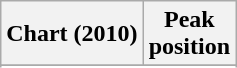<table class="wikitable sortable plainrowheaders" style="text-align:center">
<tr>
<th scope="col">Chart (2010)</th>
<th scope="col">Peak<br>position</th>
</tr>
<tr>
</tr>
<tr>
</tr>
<tr>
</tr>
</table>
